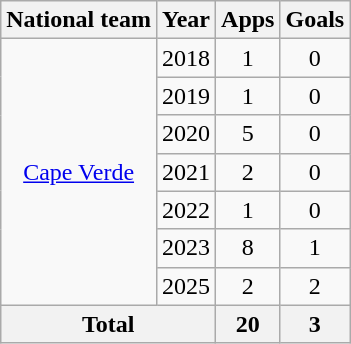<table class=wikitable style=text-align:center>
<tr>
<th>National team</th>
<th>Year</th>
<th>Apps</th>
<th>Goals</th>
</tr>
<tr>
<td rowspan=7><a href='#'>Cape Verde</a></td>
<td>2018</td>
<td>1</td>
<td>0</td>
</tr>
<tr>
<td>2019</td>
<td>1</td>
<td>0</td>
</tr>
<tr>
<td>2020</td>
<td>5</td>
<td>0</td>
</tr>
<tr>
<td>2021</td>
<td>2</td>
<td>0</td>
</tr>
<tr>
<td>2022</td>
<td>1</td>
<td>0</td>
</tr>
<tr>
<td>2023</td>
<td>8</td>
<td>1</td>
</tr>
<tr>
<td>2025</td>
<td>2</td>
<td>2</td>
</tr>
<tr>
<th colspan=2>Total</th>
<th>20</th>
<th>3</th>
</tr>
</table>
